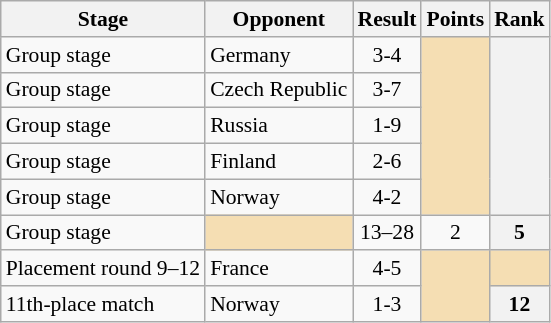<table class="wikitable" style="font-size:90%">
<tr>
<th rowspan="1">Stage</th>
<th rowspan="1">Opponent</th>
<th rowspan="1">Result</th>
<th rowspan="1">Points</th>
<th rowspan="1">Rank</th>
</tr>
<tr>
<td>Group stage</td>
<td> Germany</td>
<td align="center">3-4</td>
<td rowspan="5" bgcolor="wheat"></td>
<th rowspan="5" bgcolor="wheat"></th>
</tr>
<tr>
<td>Group stage</td>
<td> Czech Republic</td>
<td align="center">3-7</td>
</tr>
<tr>
<td>Group stage</td>
<td> Russia</td>
<td align="center">1-9</td>
</tr>
<tr>
<td>Group stage</td>
<td> Finland</td>
<td align="center">2-6</td>
</tr>
<tr>
<td>Group stage</td>
<td> Norway</td>
<td align="center">4-2</td>
</tr>
<tr>
<td>Group stage</td>
<td bgcolor="wheat"></td>
<td align="center">13–28</td>
<td align="center">2</td>
<th align="center">5</th>
</tr>
<tr>
<td>Placement round 9–12</td>
<td> France</td>
<td align="center">4-5</td>
<td rowspan="2" bgcolor="wheat"></td>
<td bgcolor="wheat"></td>
</tr>
<tr>
<td>11th-place match</td>
<td> Norway</td>
<td align="center">1-3</td>
<th>12</th>
</tr>
</table>
